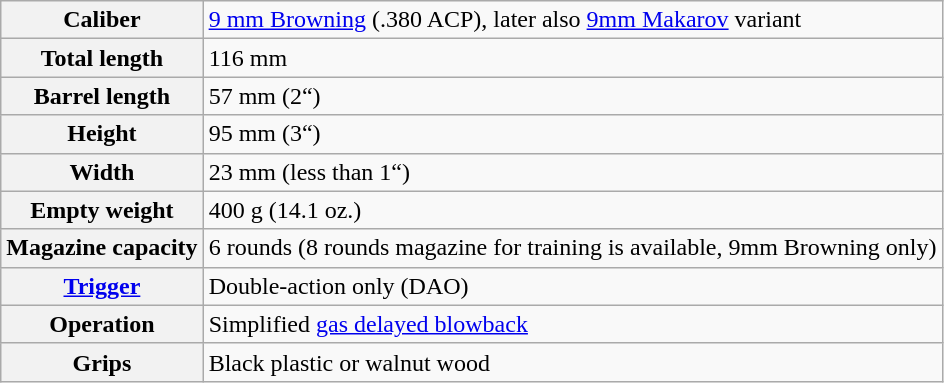<table class=wikitable>
<tr>
<th>Caliber</th>
<td><a href='#'>9 mm Browning</a> (.380 ACP), later also <a href='#'>9mm Makarov</a> variant</td>
</tr>
<tr>
<th>Total length</th>
<td>116 mm</td>
</tr>
<tr>
<th>Barrel length</th>
<td>57 mm  (2“)</td>
</tr>
<tr>
<th>Height</th>
<td>95 mm (3“)</td>
</tr>
<tr>
<th>Width</th>
<td>23 mm (less than 1“)</td>
</tr>
<tr>
<th>Empty weight</th>
<td>400 g (14.1 oz.)</td>
</tr>
<tr>
<th>Magazine capacity</th>
<td>6 rounds (8 rounds magazine for training is available, 9mm Browning only)</td>
</tr>
<tr>
<th><a href='#'>Trigger</a></th>
<td>Double-action only (DAO)</td>
</tr>
<tr>
<th>Operation</th>
<td>Simplified <a href='#'>gas delayed blowback</a></td>
</tr>
<tr>
<th>Grips</th>
<td>Black plastic or walnut wood</td>
</tr>
</table>
